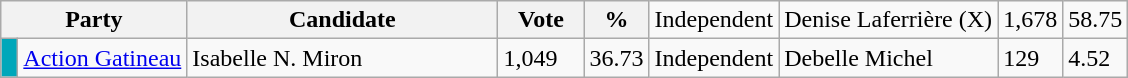<table class="wikitable">
<tr>
<th bgcolor="#DDDDFF" width="100px" colspan="2">Party</th>
<th bgcolor="#DDDDFF" width="200px">Candidate</th>
<th bgcolor="#DDDDFF" width="50px">Vote</th>
<th bgcolor="#DDDDFF" width="30px">%<br></th>
<td>Independent</td>
<td>Denise Laferrière (X)</td>
<td>1,678</td>
<td>58.75</td>
</tr>
<tr>
<td bgcolor=#00a7ba> </td>
<td><a href='#'>Action Gatineau</a></td>
<td>Isabelle N. Miron</td>
<td>1,049</td>
<td>36.73<br></td>
<td>Independent</td>
<td>Debelle Michel</td>
<td>129</td>
<td>4.52</td>
</tr>
</table>
